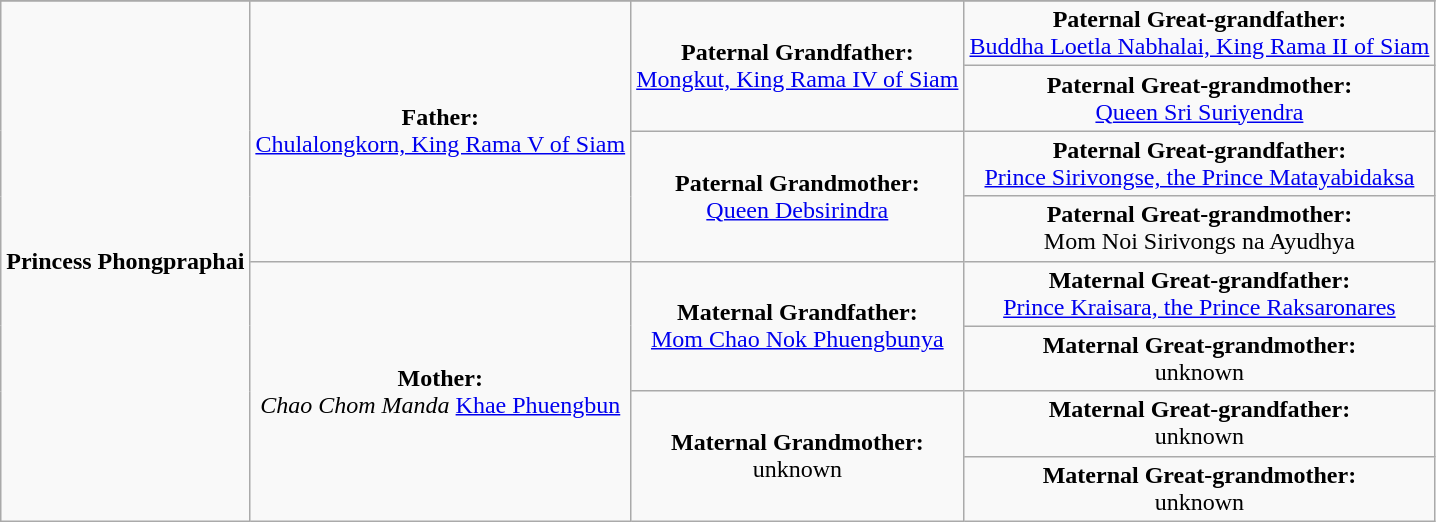<table class="wikitable">
<tr>
</tr>
<tr>
<td rowspan="8" align="center"><strong>Princess Phongpraphai</strong></td>
<td rowspan="4" align="center"><strong>Father:</strong><br><a href='#'>Chulalongkorn, King Rama V of Siam</a></td>
<td rowspan="2" align="center"><strong>Paternal Grandfather:</strong><br><a href='#'>Mongkut, King Rama IV of Siam</a></td>
<td align = "center"><strong>Paternal Great-grandfather:</strong><br><a href='#'>Buddha Loetla Nabhalai, King Rama II of Siam</a></td>
</tr>
<tr>
<td align = "center"><strong>Paternal Great-grandmother:</strong><br><a href='#'>Queen Sri Suriyendra</a></td>
</tr>
<tr>
<td rowspan="2" align="center"><strong>Paternal Grandmother:</strong><br><a href='#'>Queen Debsirindra</a></td>
<td align = "center"><strong>Paternal Great-grandfather:</strong><br><a href='#'>Prince Sirivongse, the Prince Matayabidaksa</a></td>
</tr>
<tr>
<td align = "center"><strong>Paternal Great-grandmother:</strong><br>Mom Noi Sirivongs na Ayudhya</td>
</tr>
<tr>
<td rowspan="4" align="center"><strong>Mother:</strong><br><em>Chao Chom Manda</em> <a href='#'>Khae Phuengbun</a></td>
<td rowspan="2" align="center"><strong>Maternal Grandfather:</strong><br><a href='#'>Mom Chao Nok Phuengbunya</a></td>
<td align = "center"><strong>Maternal Great-grandfather:</strong><br><a href='#'>Prince Kraisara, the Prince Raksaronares</a></td>
</tr>
<tr>
<td align = "center"><strong>Maternal Great-grandmother:</strong><br>unknown</td>
</tr>
<tr>
<td rowspan="2" align="center"><strong>Maternal Grandmother:</strong><br>unknown</td>
<td align = "center"><strong>Maternal Great-grandfather:</strong><br>unknown</td>
</tr>
<tr>
<td align = "center"><strong>Maternal Great-grandmother:</strong><br>unknown</td>
</tr>
</table>
